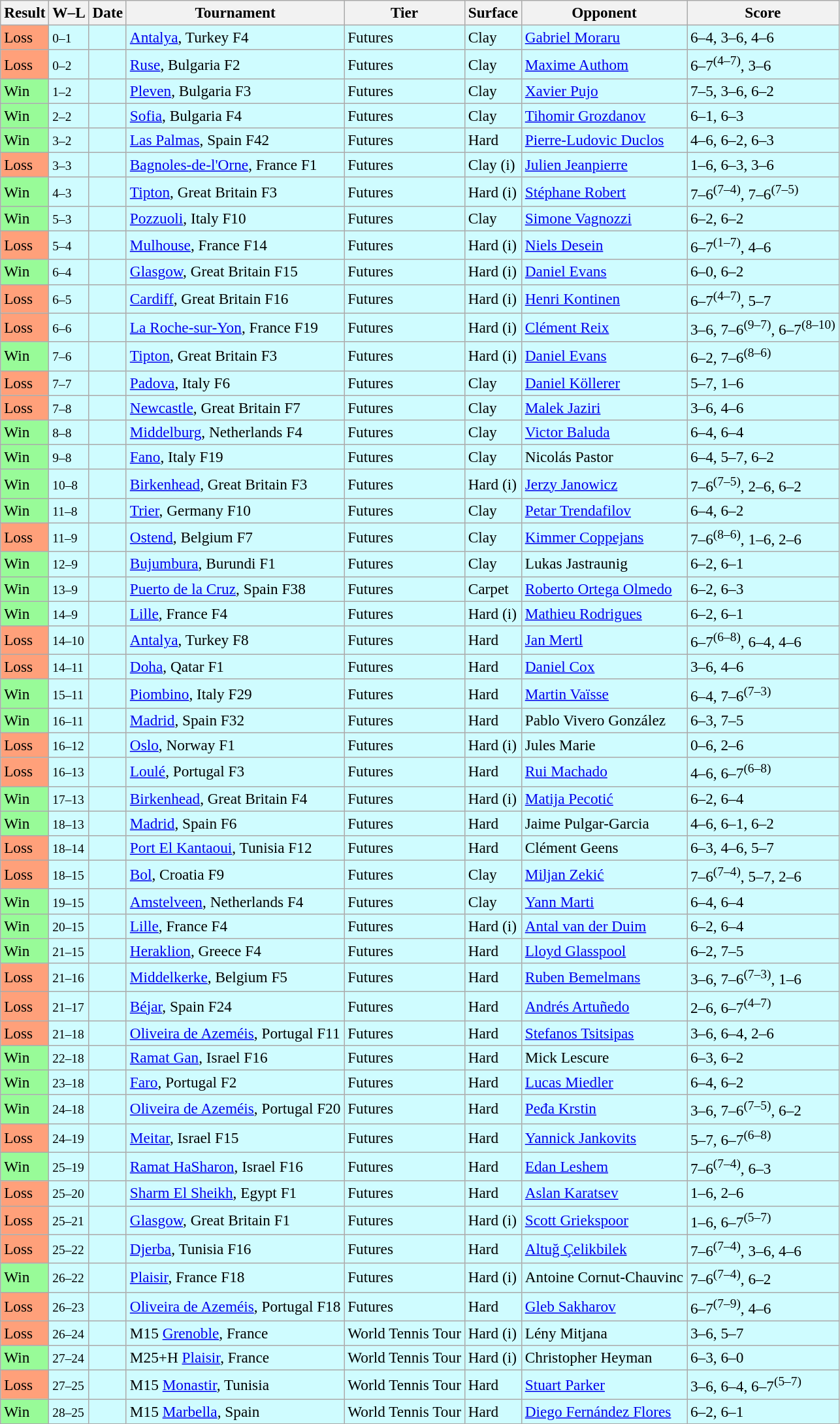<table class="sortable wikitable" style=font-size:97%>
<tr>
<th>Result</th>
<th class="unsortable">W–L</th>
<th>Date</th>
<th>Tournament</th>
<th>Tier</th>
<th>Surface</th>
<th>Opponent</th>
<th class="unsortable">Score</th>
</tr>
<tr bgcolor=#cffcff>
<td bgcolor=FFA07A>Loss</td>
<td><small>0–1</small></td>
<td></td>
<td><a href='#'>Antalya</a>, Turkey F4</td>
<td>Futures</td>
<td>Clay</td>
<td> <a href='#'>Gabriel Moraru</a></td>
<td>6–4, 3–6, 4–6</td>
</tr>
<tr bgcolor=#cffcff>
<td bgcolor=FFA07A>Loss</td>
<td><small>0–2</small></td>
<td></td>
<td><a href='#'>Ruse</a>, Bulgaria F2</td>
<td>Futures</td>
<td>Clay</td>
<td> <a href='#'>Maxime Authom</a></td>
<td>6–7<sup>(4–7)</sup>, 3–6</td>
</tr>
<tr bgcolor=#cffcff>
<td bgcolor=98FB98>Win</td>
<td><small>1–2</small></td>
<td></td>
<td><a href='#'>Pleven</a>, Bulgaria F3</td>
<td>Futures</td>
<td>Clay</td>
<td> <a href='#'>Xavier Pujo</a></td>
<td>7–5, 3–6, 6–2</td>
</tr>
<tr bgcolor=#cffcff>
<td bgcolor=98FB98>Win</td>
<td><small>2–2</small></td>
<td></td>
<td><a href='#'>Sofia</a>, Bulgaria F4</td>
<td>Futures</td>
<td>Clay</td>
<td> <a href='#'>Tihomir Grozdanov</a></td>
<td>6–1, 6–3</td>
</tr>
<tr bgcolor=#cffcff>
<td bgcolor=98FB98>Win</td>
<td><small>3–2</small></td>
<td></td>
<td><a href='#'>Las Palmas</a>, Spain F42</td>
<td>Futures</td>
<td>Hard</td>
<td> <a href='#'>Pierre-Ludovic Duclos</a></td>
<td>4–6, 6–2, 6–3</td>
</tr>
<tr bgcolor=#cffcff>
<td bgcolor=FFA07A>Loss</td>
<td><small>3–3</small></td>
<td></td>
<td><a href='#'>Bagnoles-de-l'Orne</a>, France F1</td>
<td>Futures</td>
<td>Clay (i)</td>
<td> <a href='#'>Julien Jeanpierre</a></td>
<td>1–6, 6–3, 3–6</td>
</tr>
<tr bgcolor=#cffcff>
<td bgcolor=98FB98>Win</td>
<td><small>4–3</small></td>
<td></td>
<td><a href='#'>Tipton</a>, Great Britain F3</td>
<td>Futures</td>
<td>Hard (i)</td>
<td> <a href='#'>Stéphane Robert</a></td>
<td>7–6<sup>(7–4)</sup>, 7–6<sup>(7–5)</sup></td>
</tr>
<tr bgcolor=#cffcff>
<td bgcolor=98FB98>Win</td>
<td><small>5–3</small></td>
<td></td>
<td><a href='#'>Pozzuoli</a>, Italy F10</td>
<td>Futures</td>
<td>Clay</td>
<td> <a href='#'>Simone Vagnozzi</a></td>
<td>6–2, 6–2</td>
</tr>
<tr bgcolor=#cffcff>
<td bgcolor=FFA07A>Loss</td>
<td><small>5–4</small></td>
<td></td>
<td><a href='#'>Mulhouse</a>, France F14</td>
<td>Futures</td>
<td>Hard (i)</td>
<td> <a href='#'>Niels Desein</a></td>
<td>6–7<sup>(1–7)</sup>, 4–6</td>
</tr>
<tr bgcolor=#cffcff>
<td bgcolor=98FB98>Win</td>
<td><small>6–4</small></td>
<td></td>
<td><a href='#'>Glasgow</a>, Great Britain F15</td>
<td>Futures</td>
<td>Hard (i)</td>
<td> <a href='#'>Daniel Evans</a></td>
<td>6–0, 6–2</td>
</tr>
<tr bgcolor=#cffcff>
<td bgcolor=FFA07A>Loss</td>
<td><small>6–5</small></td>
<td></td>
<td><a href='#'>Cardiff</a>, Great Britain F16</td>
<td>Futures</td>
<td>Hard (i)</td>
<td> <a href='#'>Henri Kontinen</a></td>
<td>6–7<sup>(4–7)</sup>, 5–7</td>
</tr>
<tr bgcolor=#cffcff>
<td bgcolor=FFA07A>Loss</td>
<td><small>6–6</small></td>
<td></td>
<td><a href='#'>La Roche-sur-Yon</a>, France F19</td>
<td>Futures</td>
<td>Hard (i)</td>
<td> <a href='#'>Clément Reix</a></td>
<td>3–6, 7–6<sup>(9–7)</sup>, 6–7<sup>(8–10)</sup></td>
</tr>
<tr bgcolor=#cffcff>
<td bgcolor=98FB98>Win</td>
<td><small>7–6</small></td>
<td></td>
<td><a href='#'>Tipton</a>, Great Britain F3</td>
<td>Futures</td>
<td>Hard (i)</td>
<td> <a href='#'>Daniel Evans</a></td>
<td>6–2, 7–6<sup>(8–6)</sup></td>
</tr>
<tr bgcolor=#cffcff>
<td bgcolor=FFA07A>Loss</td>
<td><small>7–7</small></td>
<td></td>
<td><a href='#'>Padova</a>, Italy F6</td>
<td>Futures</td>
<td>Clay</td>
<td> <a href='#'>Daniel Köllerer</a></td>
<td>5–7, 1–6</td>
</tr>
<tr bgcolor=#cffcff>
<td bgcolor=FFA07A>Loss</td>
<td><small>7–8</small></td>
<td></td>
<td><a href='#'>Newcastle</a>, Great Britain F7</td>
<td>Futures</td>
<td>Clay</td>
<td> <a href='#'>Malek Jaziri</a></td>
<td>3–6, 4–6</td>
</tr>
<tr bgcolor=#cffcff>
<td bgcolor=98FB98>Win</td>
<td><small>8–8</small></td>
<td></td>
<td><a href='#'>Middelburg</a>, Netherlands F4</td>
<td>Futures</td>
<td>Clay</td>
<td> <a href='#'>Victor Baluda</a></td>
<td>6–4, 6–4</td>
</tr>
<tr bgcolor=#cffcff>
<td bgcolor=98FB98>Win</td>
<td><small>9–8</small></td>
<td></td>
<td><a href='#'>Fano</a>, Italy F19</td>
<td>Futures</td>
<td>Clay</td>
<td> Nicolás Pastor</td>
<td>6–4, 5–7, 6–2</td>
</tr>
<tr bgcolor=#cffcff>
<td bgcolor=98FB98>Win</td>
<td><small>10–8</small></td>
<td></td>
<td><a href='#'>Birkenhead</a>, Great Britain F3</td>
<td>Futures</td>
<td>Hard (i)</td>
<td> <a href='#'>Jerzy Janowicz</a></td>
<td>7–6<sup>(7–5)</sup>, 2–6, 6–2</td>
</tr>
<tr bgcolor=#cffcff>
<td bgcolor=98FB98>Win</td>
<td><small>11–8</small></td>
<td></td>
<td><a href='#'>Trier</a>, Germany F10</td>
<td>Futures</td>
<td>Clay</td>
<td> <a href='#'>Petar Trendafilov</a></td>
<td>6–4, 6–2</td>
</tr>
<tr bgcolor=#cffcff>
<td bgcolor=FFA07A>Loss</td>
<td><small>11–9</small></td>
<td></td>
<td><a href='#'>Ostend</a>, Belgium F7</td>
<td>Futures</td>
<td>Clay</td>
<td> <a href='#'>Kimmer Coppejans</a></td>
<td>7–6<sup>(8–6)</sup>, 1–6, 2–6</td>
</tr>
<tr bgcolor=#cffcff>
<td bgcolor=98FB98>Win</td>
<td><small>12–9</small></td>
<td></td>
<td><a href='#'>Bujumbura</a>, Burundi F1</td>
<td>Futures</td>
<td>Clay</td>
<td> Lukas Jastraunig</td>
<td>6–2, 6–1</td>
</tr>
<tr bgcolor=#cffcff>
<td bgcolor=98FB98>Win</td>
<td><small>13–9</small></td>
<td></td>
<td><a href='#'>Puerto de la Cruz</a>, Spain F38</td>
<td>Futures</td>
<td>Carpet</td>
<td> <a href='#'>Roberto Ortega Olmedo</a></td>
<td>6–2, 6–3</td>
</tr>
<tr bgcolor=#cffcff>
<td bgcolor=98FB98>Win</td>
<td><small>14–9</small></td>
<td></td>
<td><a href='#'>Lille</a>, France F4</td>
<td>Futures</td>
<td>Hard (i)</td>
<td> <a href='#'>Mathieu Rodrigues</a></td>
<td>6–2, 6–1</td>
</tr>
<tr bgcolor=#cffcff>
<td bgcolor=FFA07A>Loss</td>
<td><small>14–10</small></td>
<td></td>
<td><a href='#'>Antalya</a>, Turkey F8</td>
<td>Futures</td>
<td>Hard</td>
<td> <a href='#'>Jan Mertl</a></td>
<td>6–7<sup>(6–8)</sup>, 6–4, 4–6</td>
</tr>
<tr bgcolor=#cffcff>
<td bgcolor=FFA07A>Loss</td>
<td><small>14–11</small></td>
<td></td>
<td><a href='#'>Doha</a>, Qatar F1</td>
<td>Futures</td>
<td>Hard</td>
<td> <a href='#'>Daniel Cox</a></td>
<td>3–6, 4–6</td>
</tr>
<tr bgcolor=#cffcff>
<td bgcolor=98FB98>Win</td>
<td><small>15–11</small></td>
<td></td>
<td><a href='#'>Piombino</a>, Italy F29</td>
<td>Futures</td>
<td>Hard</td>
<td> <a href='#'>Martin Vaïsse</a></td>
<td>6–4, 7–6<sup>(7–3)</sup></td>
</tr>
<tr bgcolor=#cffcff>
<td bgcolor=98FB98>Win</td>
<td><small>16–11</small></td>
<td></td>
<td><a href='#'>Madrid</a>, Spain F32</td>
<td>Futures</td>
<td>Hard</td>
<td> Pablo Vivero González</td>
<td>6–3, 7–5</td>
</tr>
<tr bgcolor=#cffcff>
<td bgcolor=FFA07A>Loss</td>
<td><small>16–12</small></td>
<td></td>
<td><a href='#'>Oslo</a>, Norway F1</td>
<td>Futures</td>
<td>Hard (i)</td>
<td> Jules Marie</td>
<td>0–6, 2–6</td>
</tr>
<tr bgcolor=#cffcff>
<td bgcolor=FFA07A>Loss</td>
<td><small>16–13</small></td>
<td></td>
<td><a href='#'>Loulé</a>, Portugal F3</td>
<td>Futures</td>
<td>Hard</td>
<td> <a href='#'>Rui Machado</a></td>
<td>4–6, 6–7<sup>(6–8)</sup></td>
</tr>
<tr bgcolor=#cffcff>
<td bgcolor=98FB98>Win</td>
<td><small>17–13</small></td>
<td></td>
<td><a href='#'>Birkenhead</a>, Great Britain F4</td>
<td>Futures</td>
<td>Hard (i)</td>
<td> <a href='#'>Matija Pecotić</a></td>
<td>6–2, 6–4</td>
</tr>
<tr bgcolor=#cffcff>
<td bgcolor=98FB98>Win</td>
<td><small>18–13</small></td>
<td></td>
<td><a href='#'>Madrid</a>, Spain F6</td>
<td>Futures</td>
<td>Hard</td>
<td> Jaime Pulgar-Garcia</td>
<td>4–6, 6–1, 6–2</td>
</tr>
<tr bgcolor=#cffcff>
<td bgcolor=FFA07A>Loss</td>
<td><small>18–14</small></td>
<td></td>
<td><a href='#'>Port El Kantaoui</a>, Tunisia F12</td>
<td>Futures</td>
<td>Hard</td>
<td> Clément Geens</td>
<td>6–3, 4–6, 5–7</td>
</tr>
<tr bgcolor=#cffcff>
<td bgcolor=FFA07A>Loss</td>
<td><small>18–15</small></td>
<td></td>
<td><a href='#'>Bol</a>, Croatia F9</td>
<td>Futures</td>
<td>Clay</td>
<td> <a href='#'>Miljan Zekić</a></td>
<td>7–6<sup>(7–4)</sup>, 5–7, 2–6</td>
</tr>
<tr bgcolor=#cffcff>
<td bgcolor=98FB98>Win</td>
<td><small>19–15</small></td>
<td></td>
<td><a href='#'>Amstelveen</a>, Netherlands F4</td>
<td>Futures</td>
<td>Clay</td>
<td> <a href='#'>Yann Marti</a></td>
<td>6–4, 6–4</td>
</tr>
<tr bgcolor=#cffcff>
<td bgcolor=98FB98>Win</td>
<td><small>20–15</small></td>
<td></td>
<td><a href='#'>Lille</a>, France F4</td>
<td>Futures</td>
<td>Hard (i)</td>
<td> <a href='#'>Antal van der Duim</a></td>
<td>6–2, 6–4</td>
</tr>
<tr bgcolor=#cffcff>
<td bgcolor=98FB98>Win</td>
<td><small>21–15</small></td>
<td></td>
<td><a href='#'>Heraklion</a>, Greece F4</td>
<td>Futures</td>
<td>Hard</td>
<td> <a href='#'>Lloyd Glasspool</a></td>
<td>6–2, 7–5</td>
</tr>
<tr bgcolor=#cffcff>
<td bgcolor=FFA07A>Loss</td>
<td><small>21–16</small></td>
<td></td>
<td><a href='#'>Middelkerke</a>, Belgium F5</td>
<td>Futures</td>
<td>Hard</td>
<td> <a href='#'>Ruben Bemelmans</a></td>
<td>3–6, 7–6<sup>(7–3)</sup>, 1–6</td>
</tr>
<tr bgcolor=#cffcff>
<td bgcolor=FFA07A>Loss</td>
<td><small>21–17</small></td>
<td></td>
<td><a href='#'>Béjar</a>, Spain F24</td>
<td>Futures</td>
<td>Hard</td>
<td> <a href='#'>Andrés Artuñedo</a></td>
<td>2–6, 6–7<sup>(4–7)</sup></td>
</tr>
<tr bgcolor=#cffcff>
<td bgcolor=FFA07A>Loss</td>
<td><small>21–18</small></td>
<td></td>
<td><a href='#'>Oliveira de Azeméis</a>, Portugal F11</td>
<td>Futures</td>
<td>Hard</td>
<td> <a href='#'>Stefanos Tsitsipas</a></td>
<td>3–6, 6–4, 2–6</td>
</tr>
<tr bgcolor=#cffcff>
<td bgcolor=98FB98>Win</td>
<td><small>22–18</small></td>
<td></td>
<td><a href='#'>Ramat Gan</a>, Israel F16</td>
<td>Futures</td>
<td>Hard</td>
<td> Mick Lescure</td>
<td>6–3, 6–2</td>
</tr>
<tr bgcolor=#cffcff>
<td bgcolor=98FB98>Win</td>
<td><small>23–18</small></td>
<td></td>
<td><a href='#'>Faro</a>, Portugal F2</td>
<td>Futures</td>
<td>Hard</td>
<td> <a href='#'>Lucas Miedler</a></td>
<td>6–4, 6–2</td>
</tr>
<tr bgcolor=#cffcff>
<td bgcolor=98FB98>Win</td>
<td><small>24–18</small></td>
<td></td>
<td><a href='#'>Oliveira de Azeméis</a>, Portugal F20</td>
<td>Futures</td>
<td>Hard</td>
<td> <a href='#'>Peđa Krstin</a></td>
<td>3–6, 7–6<sup>(7–5)</sup>, 6–2</td>
</tr>
<tr bgcolor=#cffcff>
<td bgcolor=FFA07A>Loss</td>
<td><small>24–19</small></td>
<td></td>
<td><a href='#'>Meitar</a>, Israel F15</td>
<td>Futures</td>
<td>Hard</td>
<td> <a href='#'>Yannick Jankovits</a></td>
<td>5–7, 6–7<sup>(6–8)</sup></td>
</tr>
<tr bgcolor=#cffcff>
<td bgcolor=98FB98>Win</td>
<td><small>25–19</small></td>
<td></td>
<td><a href='#'>Ramat HaSharon</a>, Israel F16</td>
<td>Futures</td>
<td>Hard</td>
<td> <a href='#'>Edan Leshem</a></td>
<td>7–6<sup>(7–4)</sup>, 6–3</td>
</tr>
<tr bgcolor=#cffcff>
<td bgcolor=FFA07A>Loss</td>
<td><small>25–20</small></td>
<td></td>
<td><a href='#'>Sharm El Sheikh</a>, Egypt F1</td>
<td>Futures</td>
<td>Hard</td>
<td> <a href='#'>Aslan Karatsev</a></td>
<td>1–6, 2–6</td>
</tr>
<tr bgcolor=#cffcff>
<td bgcolor=FFA07A>Loss</td>
<td><small>25–21</small></td>
<td></td>
<td><a href='#'>Glasgow</a>, Great Britain F1</td>
<td>Futures</td>
<td>Hard (i)</td>
<td> <a href='#'>Scott Griekspoor</a></td>
<td>1–6, 6–7<sup>(5–7)</sup></td>
</tr>
<tr bgcolor=#cffcff>
<td bgcolor=FFA07A>Loss</td>
<td><small>25–22</small></td>
<td></td>
<td><a href='#'>Djerba</a>, Tunisia F16</td>
<td>Futures</td>
<td>Hard</td>
<td> <a href='#'>Altuğ Çelikbilek</a></td>
<td>7–6<sup>(7–4)</sup>, 3–6, 4–6</td>
</tr>
<tr bgcolor=#cffcff>
<td bgcolor=98FB98>Win</td>
<td><small>26–22</small></td>
<td></td>
<td><a href='#'>Plaisir</a>, France F18</td>
<td>Futures</td>
<td>Hard (i)</td>
<td> Antoine Cornut-Chauvinc</td>
<td>7–6<sup>(7–4)</sup>, 6–2</td>
</tr>
<tr bgcolor=#cffcff>
<td bgcolor=FFA07A>Loss</td>
<td><small>26–23</small></td>
<td></td>
<td><a href='#'>Oliveira de Azeméis</a>, Portugal F18</td>
<td>Futures</td>
<td>Hard</td>
<td> <a href='#'>Gleb Sakharov</a></td>
<td>6–7<sup>(7–9)</sup>, 4–6</td>
</tr>
<tr bgcolor=#cffcff>
<td bgcolor=FFA07A>Loss</td>
<td><small>26–24</small></td>
<td></td>
<td>M15 <a href='#'>Grenoble</a>, France</td>
<td>World Tennis Tour</td>
<td>Hard (i)</td>
<td> Lény Mitjana</td>
<td>3–6, 5–7</td>
</tr>
<tr bgcolor=#cffcff>
<td bgcolor=98FB98>Win</td>
<td><small>27–24</small></td>
<td></td>
<td>M25+H <a href='#'>Plaisir</a>, France</td>
<td>World Tennis Tour</td>
<td>Hard (i)</td>
<td> Christopher Heyman</td>
<td>6–3, 6–0</td>
</tr>
<tr bgcolor=#cffcff>
<td bgcolor=FFA07A>Loss</td>
<td><small>27–25</small></td>
<td></td>
<td>M15 <a href='#'>Monastir</a>, Tunisia</td>
<td>World Tennis Tour</td>
<td>Hard</td>
<td> <a href='#'>Stuart Parker</a></td>
<td>3–6, 6–4, 6–7<sup>(5–7)</sup></td>
</tr>
<tr bgcolor=#cffcff>
<td bgcolor=98FB98>Win</td>
<td><small>28–25</small></td>
<td></td>
<td>M15 <a href='#'>Marbella</a>, Spain</td>
<td>World Tennis Tour</td>
<td>Hard</td>
<td> <a href='#'>Diego Fernández Flores</a></td>
<td>6–2, 6–1</td>
</tr>
</table>
